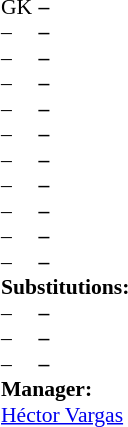<table style = "font-size: 90%" cellspacing = "0" cellpadding = "0">
<tr>
<td colspan = 4></td>
</tr>
<tr>
<th style="width:25px;"></th>
<th style="width:25px;"></th>
</tr>
<tr>
<td>GK</td>
<td><strong>–</strong></td>
<td></td>
</tr>
<tr>
<td>–</td>
<td><strong>–</strong></td>
<td></td>
</tr>
<tr>
<td>–</td>
<td><strong>–</strong></td>
<td></td>
</tr>
<tr>
<td>–</td>
<td><strong>–</strong></td>
<td></td>
</tr>
<tr>
<td>–</td>
<td><strong>–</strong></td>
<td></td>
</tr>
<tr>
<td>–</td>
<td><strong>–</strong></td>
<td></td>
</tr>
<tr>
<td>–</td>
<td><strong>–</strong></td>
<td></td>
</tr>
<tr>
<td>–</td>
<td><strong>–</strong></td>
<td></td>
</tr>
<tr>
<td>–</td>
<td><strong>–</strong></td>
<td></td>
</tr>
<tr>
<td>–</td>
<td><strong>–</strong></td>
<td></td>
</tr>
<tr>
<td>–</td>
<td><strong>–</strong></td>
<td></td>
</tr>
<tr>
<td colspan = 3><strong>Substitutions:</strong></td>
</tr>
<tr>
<td>–</td>
<td><strong>–</strong></td>
<td></td>
</tr>
<tr>
<td>–</td>
<td><strong>–</strong></td>
<td></td>
</tr>
<tr>
<td>–</td>
<td><strong>–</strong></td>
<td></td>
</tr>
<tr>
<td colspan = 3><strong>Manager:</strong></td>
</tr>
<tr>
<td colspan = 3> <a href='#'>Héctor Vargas</a></td>
</tr>
</table>
